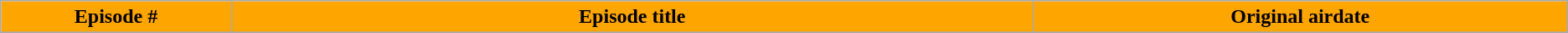<table class="wikitable plainrowheaders">
<tr>
<th style="background:orange; width:3%;">Episode #</th>
<th style="background:orange; width:12%;">Episode title</th>
<th style="background:orange; width:8%;">Original airdate</th>
</tr>
<tr style="background:#fff;"|>
</tr>
</table>
